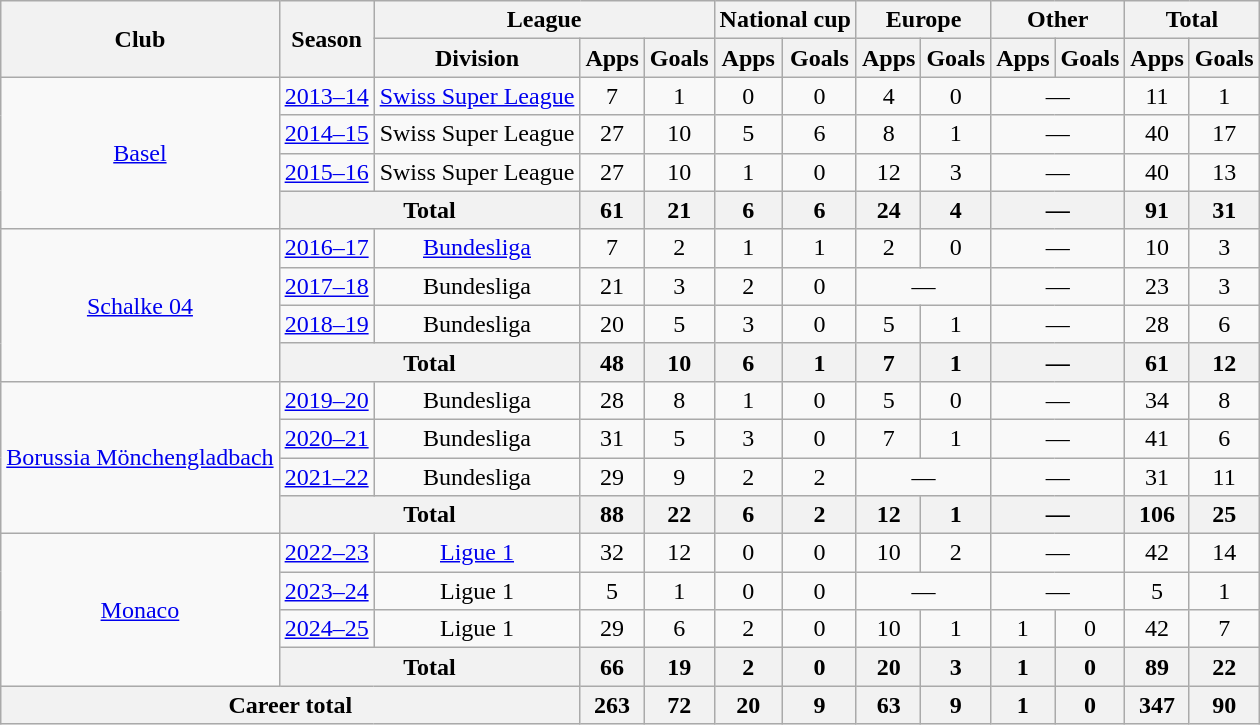<table class="wikitable" style="text-align:center">
<tr>
<th rowspan="2">Club</th>
<th rowspan="2">Season</th>
<th colspan="3">League</th>
<th colspan="2">National cup</th>
<th colspan="2">Europe</th>
<th colspan="2">Other</th>
<th colspan="2">Total</th>
</tr>
<tr>
<th>Division</th>
<th>Apps</th>
<th>Goals</th>
<th>Apps</th>
<th>Goals</th>
<th>Apps</th>
<th>Goals</th>
<th>Apps</th>
<th>Goals</th>
<th>Apps</th>
<th>Goals</th>
</tr>
<tr>
<td rowspan="4"><a href='#'>Basel</a></td>
<td><a href='#'>2013–14</a></td>
<td><a href='#'>Swiss Super League</a></td>
<td>7</td>
<td>1</td>
<td>0</td>
<td>0</td>
<td>4</td>
<td>0</td>
<td colspan="2">—</td>
<td>11</td>
<td>1</td>
</tr>
<tr>
<td><a href='#'>2014–15</a></td>
<td>Swiss Super League</td>
<td>27</td>
<td>10</td>
<td>5</td>
<td>6</td>
<td>8</td>
<td>1</td>
<td colspan="2">—</td>
<td>40</td>
<td>17</td>
</tr>
<tr>
<td><a href='#'>2015–16</a></td>
<td>Swiss Super League</td>
<td>27</td>
<td>10</td>
<td>1</td>
<td>0</td>
<td>12</td>
<td>3</td>
<td colspan="2">—</td>
<td>40</td>
<td>13</td>
</tr>
<tr>
<th colspan="2">Total</th>
<th>61</th>
<th>21</th>
<th>6</th>
<th>6</th>
<th>24</th>
<th>4</th>
<th colspan="2">—</th>
<th>91</th>
<th>31</th>
</tr>
<tr>
<td rowspan="4"><a href='#'>Schalke 04</a></td>
<td><a href='#'>2016–17</a></td>
<td><a href='#'>Bundesliga</a></td>
<td>7</td>
<td>2</td>
<td>1</td>
<td>1</td>
<td>2</td>
<td>0</td>
<td colspan="2">—</td>
<td>10</td>
<td>3</td>
</tr>
<tr>
<td><a href='#'>2017–18</a></td>
<td>Bundesliga</td>
<td>21</td>
<td>3</td>
<td>2</td>
<td>0</td>
<td colspan="2">—</td>
<td colspan="2">—</td>
<td>23</td>
<td>3</td>
</tr>
<tr>
<td><a href='#'>2018–19</a></td>
<td>Bundesliga</td>
<td>20</td>
<td>5</td>
<td>3</td>
<td>0</td>
<td>5</td>
<td>1</td>
<td colspan="2">—</td>
<td>28</td>
<td>6</td>
</tr>
<tr>
<th colspan="2">Total</th>
<th>48</th>
<th>10</th>
<th>6</th>
<th>1</th>
<th>7</th>
<th>1</th>
<th colspan="2">—</th>
<th>61</th>
<th>12</th>
</tr>
<tr>
<td rowspan="4"><a href='#'>Borussia Mönchengladbach</a></td>
<td><a href='#'>2019–20</a></td>
<td>Bundesliga</td>
<td>28</td>
<td>8</td>
<td>1</td>
<td>0</td>
<td>5</td>
<td>0</td>
<td colspan="2">—</td>
<td>34</td>
<td>8</td>
</tr>
<tr>
<td><a href='#'>2020–21</a></td>
<td>Bundesliga</td>
<td>31</td>
<td>5</td>
<td>3</td>
<td>0</td>
<td>7</td>
<td>1</td>
<td colspan="2">—</td>
<td>41</td>
<td>6</td>
</tr>
<tr>
<td><a href='#'>2021–22</a></td>
<td>Bundesliga</td>
<td>29</td>
<td>9</td>
<td>2</td>
<td>2</td>
<td colspan="2">—</td>
<td colspan="2">—</td>
<td>31</td>
<td>11</td>
</tr>
<tr>
<th colspan="2">Total</th>
<th>88</th>
<th>22</th>
<th>6</th>
<th>2</th>
<th>12</th>
<th>1</th>
<th colspan="2">—</th>
<th>106</th>
<th>25</th>
</tr>
<tr>
<td rowspan="4"><a href='#'>Monaco</a></td>
<td><a href='#'>2022–23</a></td>
<td><a href='#'>Ligue 1</a></td>
<td>32</td>
<td>12</td>
<td>0</td>
<td>0</td>
<td>10</td>
<td>2</td>
<td colspan="2">—</td>
<td>42</td>
<td>14</td>
</tr>
<tr>
<td><a href='#'>2023–24</a></td>
<td>Ligue 1</td>
<td>5</td>
<td>1</td>
<td>0</td>
<td>0</td>
<td colspan="2">—</td>
<td colspan="2">—</td>
<td>5</td>
<td>1</td>
</tr>
<tr>
<td><a href='#'>2024–25</a></td>
<td>Ligue 1</td>
<td>29</td>
<td>6</td>
<td>2</td>
<td>0</td>
<td>10</td>
<td>1</td>
<td>1</td>
<td>0</td>
<td>42</td>
<td>7</td>
</tr>
<tr>
<th colspan="2">Total</th>
<th>66</th>
<th>19</th>
<th>2</th>
<th>0</th>
<th>20</th>
<th>3</th>
<th>1</th>
<th>0</th>
<th>89</th>
<th>22</th>
</tr>
<tr>
<th colspan="3">Career total</th>
<th>263</th>
<th>72</th>
<th>20</th>
<th>9</th>
<th>63</th>
<th>9</th>
<th>1</th>
<th>0</th>
<th>347</th>
<th>90</th>
</tr>
</table>
